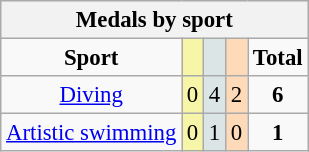<table class="wikitable" style="font-size:95%">
<tr style="background:#efefef;">
<th colspan=5><strong>Medals by sport</strong></th>
</tr>
<tr align=center>
<td><strong>Sport</strong></td>
<td bgcolor=#f7f6a8></td>
<td bgcolor=#dce5e5></td>
<td bgcolor=#ffdab9></td>
<td><strong>Total</strong></td>
</tr>
<tr align=center>
<td><a href='#'>Diving</a></td>
<td style="background:#F7F6A8;">0</td>
<td style="background:#DCE5E5;">4</td>
<td style="background:#FFDAB9;">2</td>
<td><strong>6</strong></td>
</tr>
<tr align=center>
<td><a href='#'>Artistic swimming</a></td>
<td style="background:#F7F6A8;">0</td>
<td style="background:#DCE5E5;">1</td>
<td style="background:#FFDAB9;">0</td>
<td><strong>1</strong></td>
</tr>
</table>
